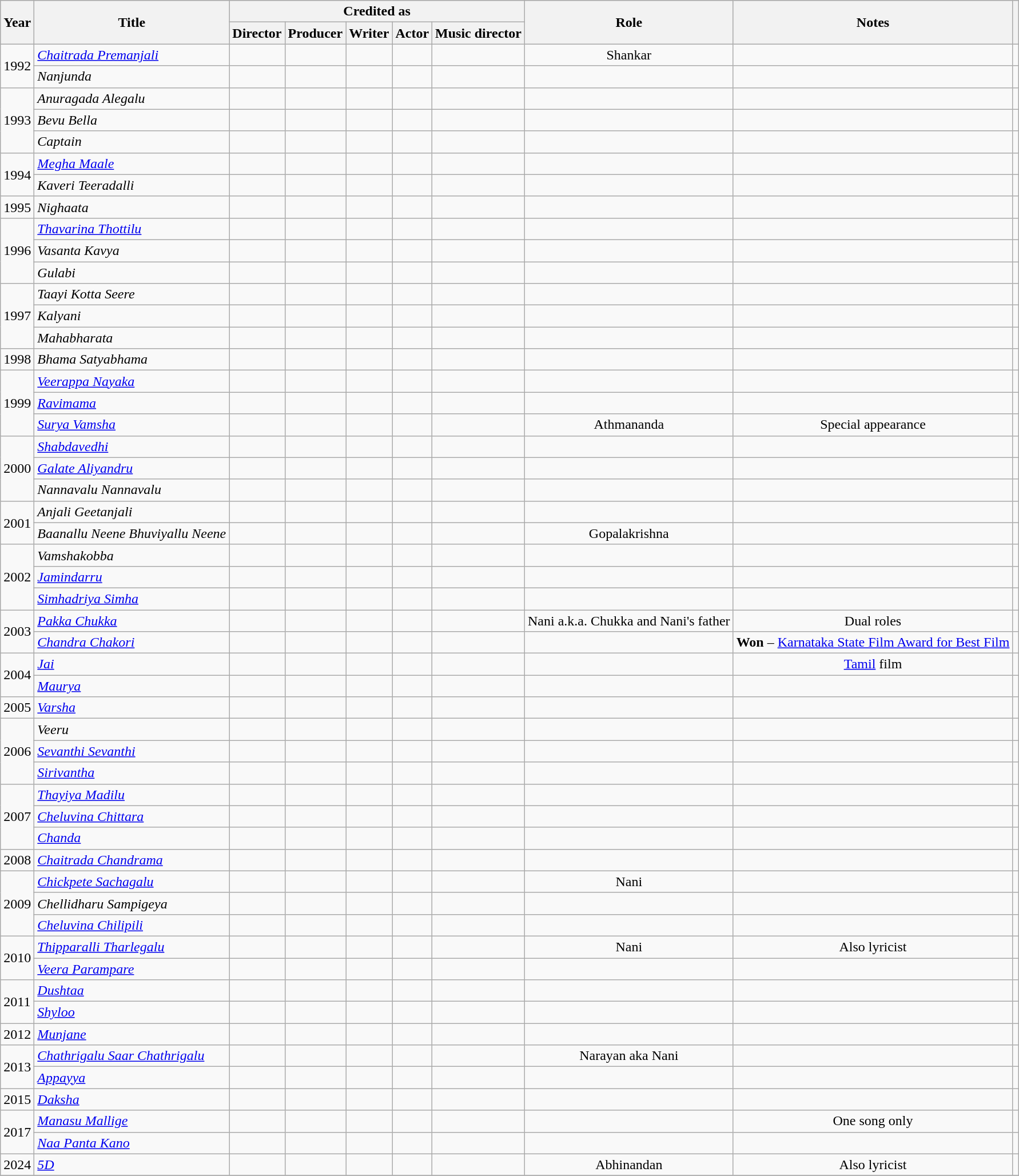<table class="wikitable">
<tr style="background:#ccc; text-align:center;">
<th rowspan="2">Year</th>
<th rowspan="2">Title</th>
<th colspan="5">Credited as</th>
<th rowspan="2">Role</th>
<th rowspan="2">Notes</th>
<th rowspan="2"  class="unsortable"></th>
</tr>
<tr>
<th>Director</th>
<th>Producer</th>
<th>Writer</th>
<th>Actor</th>
<th>Music director</th>
</tr>
<tr>
<td rowspan="2">1992</td>
<td><em><a href='#'>Chaitrada Premanjali</a></em></td>
<td></td>
<td></td>
<td></td>
<td></td>
<td></td>
<td style="text-align: center;">Shankar</td>
<td></td>
<td></td>
</tr>
<tr>
<td><em>Nanjunda</em></td>
<td></td>
<td></td>
<td></td>
<td></td>
<td></td>
<td></td>
<td></td>
<td></td>
</tr>
<tr>
<td rowspan="3">1993</td>
<td><em>Anuragada Alegalu</em></td>
<td></td>
<td></td>
<td></td>
<td></td>
<td></td>
<td></td>
<td></td>
<td></td>
</tr>
<tr>
<td><em>Bevu Bella</em></td>
<td></td>
<td></td>
<td></td>
<td></td>
<td></td>
<td></td>
<td></td>
<td></td>
</tr>
<tr>
<td><em>Captain</em></td>
<td></td>
<td></td>
<td></td>
<td></td>
<td></td>
<td></td>
<td></td>
<td></td>
</tr>
<tr>
<td rowspan="2">1994</td>
<td><em><a href='#'>Megha Maale</a></em></td>
<td></td>
<td></td>
<td></td>
<td></td>
<td></td>
<td></td>
<td></td>
<td></td>
</tr>
<tr>
<td><em>Kaveri Teeradalli</em></td>
<td></td>
<td></td>
<td></td>
<td></td>
<td></td>
<td></td>
<td></td>
<td></td>
</tr>
<tr>
<td>1995</td>
<td><em>Nighaata</em></td>
<td></td>
<td></td>
<td></td>
<td></td>
<td></td>
<td></td>
<td></td>
<td></td>
</tr>
<tr>
<td rowspan="3">1996</td>
<td><em><a href='#'>Thavarina Thottilu</a></em></td>
<td></td>
<td></td>
<td></td>
<td></td>
<td></td>
<td></td>
<td></td>
<td></td>
</tr>
<tr>
<td><em>Vasanta Kavya</em></td>
<td></td>
<td></td>
<td></td>
<td></td>
<td></td>
<td></td>
<td></td>
<td></td>
</tr>
<tr>
<td><em>Gulabi</em></td>
<td></td>
<td></td>
<td></td>
<td></td>
<td></td>
<td></td>
<td></td>
<td></td>
</tr>
<tr>
<td rowspan="3">1997</td>
<td><em>Taayi Kotta Seere</em></td>
<td></td>
<td></td>
<td></td>
<td></td>
<td></td>
<td></td>
<td></td>
<td></td>
</tr>
<tr>
<td><em>Kalyani</em></td>
<td></td>
<td></td>
<td></td>
<td></td>
<td></td>
<td></td>
<td></td>
<td></td>
</tr>
<tr>
<td><em>Mahabharata</em></td>
<td></td>
<td></td>
<td></td>
<td></td>
<td></td>
<td></td>
<td></td>
<td></td>
</tr>
<tr>
<td>1998</td>
<td><em>Bhama Satyabhama</em></td>
<td></td>
<td></td>
<td></td>
<td></td>
<td></td>
<td></td>
<td></td>
<td></td>
</tr>
<tr>
<td rowspan="3">1999</td>
<td><em><a href='#'>Veerappa Nayaka</a></em></td>
<td></td>
<td></td>
<td></td>
<td></td>
<td></td>
<td></td>
<td></td>
<td></td>
</tr>
<tr>
<td><em><a href='#'>Ravimama</a></em></td>
<td></td>
<td></td>
<td></td>
<td></td>
<td></td>
<td></td>
<td></td>
<td></td>
</tr>
<tr>
<td><em><a href='#'>Surya Vamsha</a></em></td>
<td></td>
<td></td>
<td></td>
<td></td>
<td></td>
<td style="text-align: center;">Athmananda</td>
<td style="text-align: center;">Special appearance</td>
<td></td>
</tr>
<tr>
<td rowspan="3">2000</td>
<td><em><a href='#'>Shabdavedhi</a></em></td>
<td></td>
<td></td>
<td></td>
<td></td>
<td></td>
<td></td>
<td></td>
<td></td>
</tr>
<tr>
<td><em><a href='#'>Galate Aliyandru</a></em></td>
<td></td>
<td></td>
<td></td>
<td></td>
<td></td>
<td></td>
<td></td>
<td></td>
</tr>
<tr>
<td><em>Nannavalu Nannavalu</em></td>
<td></td>
<td></td>
<td></td>
<td></td>
<td></td>
<td></td>
<td></td>
<td></td>
</tr>
<tr>
<td rowspan="2">2001</td>
<td><em>Anjali Geetanjali</em></td>
<td></td>
<td></td>
<td></td>
<td></td>
<td></td>
<td></td>
<td></td>
<td></td>
</tr>
<tr>
<td><em>Baanallu Neene Bhuviyallu Neene</em></td>
<td></td>
<td></td>
<td></td>
<td></td>
<td></td>
<td style="text-align: center;">Gopalakrishna</td>
<td></td>
<td></td>
</tr>
<tr>
<td rowspan="3">2002</td>
<td><em>Vamshakobba</em></td>
<td></td>
<td></td>
<td></td>
<td></td>
<td></td>
<td></td>
<td></td>
<td></td>
</tr>
<tr>
<td><em><a href='#'>Jamindarru</a></em></td>
<td></td>
<td></td>
<td></td>
<td></td>
<td></td>
<td></td>
<td></td>
<td></td>
</tr>
<tr>
<td><em><a href='#'>Simhadriya Simha</a></em></td>
<td></td>
<td></td>
<td></td>
<td></td>
<td></td>
<td></td>
<td></td>
<td></td>
</tr>
<tr>
<td rowspan="2">2003</td>
<td><em><a href='#'>Pakka Chukka</a></em></td>
<td></td>
<td></td>
<td></td>
<td></td>
<td></td>
<td style="text-align: center;">Nani a.k.a. Chukka and Nani's father</td>
<td style="text-align: center;">Dual roles</td>
<td></td>
</tr>
<tr>
<td><em><a href='#'>Chandra Chakori</a></em></td>
<td></td>
<td></td>
<td></td>
<td></td>
<td></td>
<td></td>
<td style="text-align: center;"><strong>Won</strong> – <a href='#'>Karnataka State Film Award for Best Film</a></td>
<td></td>
</tr>
<tr>
<td rowspan="2">2004</td>
<td><em><a href='#'>Jai</a></em></td>
<td></td>
<td></td>
<td></td>
<td></td>
<td></td>
<td></td>
<td style="text-align: center;"><a href='#'>Tamil</a> film</td>
<td></td>
</tr>
<tr>
<td><em><a href='#'>Maurya</a></em></td>
<td></td>
<td></td>
<td></td>
<td></td>
<td></td>
<td></td>
<td></td>
<td></td>
</tr>
<tr>
<td>2005</td>
<td><em><a href='#'>Varsha</a></em></td>
<td></td>
<td></td>
<td></td>
<td></td>
<td></td>
<td></td>
<td></td>
<td></td>
</tr>
<tr>
<td rowspan="3">2006</td>
<td><em>Veeru</em></td>
<td></td>
<td></td>
<td></td>
<td></td>
<td></td>
<td></td>
<td></td>
<td></td>
</tr>
<tr>
<td><em><a href='#'>Sevanthi Sevanthi</a></em></td>
<td></td>
<td></td>
<td></td>
<td></td>
<td></td>
<td></td>
<td></td>
<td></td>
</tr>
<tr>
<td><em><a href='#'>Sirivantha</a></em></td>
<td></td>
<td></td>
<td></td>
<td></td>
<td></td>
<td></td>
<td></td>
<td></td>
</tr>
<tr>
<td rowspan="3">2007</td>
<td><em><a href='#'>Thayiya Madilu</a></em></td>
<td></td>
<td></td>
<td></td>
<td></td>
<td></td>
<td></td>
<td></td>
<td></td>
</tr>
<tr>
<td><em><a href='#'>Cheluvina Chittara</a></em></td>
<td></td>
<td></td>
<td></td>
<td></td>
<td></td>
<td></td>
<td></td>
<td></td>
</tr>
<tr>
<td><em><a href='#'>Chanda</a></em></td>
<td></td>
<td></td>
<td></td>
<td></td>
<td></td>
<td></td>
<td></td>
<td></td>
</tr>
<tr>
<td>2008</td>
<td><em><a href='#'>Chaitrada Chandrama</a></em></td>
<td></td>
<td></td>
<td></td>
<td></td>
<td></td>
<td></td>
<td></td>
<td></td>
</tr>
<tr>
<td rowspan="3">2009</td>
<td><em><a href='#'>Chickpete Sachagalu</a></em></td>
<td></td>
<td></td>
<td></td>
<td></td>
<td></td>
<td style="text-align: center;">Nani</td>
<td></td>
<td></td>
</tr>
<tr>
<td><em>Chellidharu Sampigeya</em></td>
<td></td>
<td></td>
<td></td>
<td></td>
<td></td>
<td></td>
<td></td>
<td></td>
</tr>
<tr>
<td><em><a href='#'>Cheluvina Chilipili</a></em></td>
<td></td>
<td></td>
<td></td>
<td></td>
<td></td>
<td></td>
<td></td>
<td></td>
</tr>
<tr>
<td rowspan="2">2010</td>
<td><em><a href='#'>Thipparalli Tharlegalu</a></em></td>
<td></td>
<td></td>
<td></td>
<td></td>
<td></td>
<td style="text-align: center;">Nani</td>
<td style="text-align: center;">Also lyricist</td>
<td></td>
</tr>
<tr>
<td><em><a href='#'>Veera Parampare</a></em></td>
<td></td>
<td></td>
<td></td>
<td></td>
<td></td>
<td></td>
<td></td>
<td></td>
</tr>
<tr>
<td rowspan="2">2011</td>
<td><em><a href='#'>Dushtaa</a></em></td>
<td></td>
<td></td>
<td></td>
<td></td>
<td></td>
<td></td>
<td></td>
<td></td>
</tr>
<tr>
<td><em><a href='#'>Shyloo</a></em></td>
<td></td>
<td></td>
<td></td>
<td></td>
<td></td>
<td></td>
<td></td>
<td></td>
</tr>
<tr>
<td>2012</td>
<td><em><a href='#'>Munjane</a></em></td>
<td></td>
<td></td>
<td></td>
<td></td>
<td></td>
<td></td>
<td></td>
<td></td>
</tr>
<tr>
<td rowspan="2">2013</td>
<td><em><a href='#'>Chathrigalu Saar Chathrigalu</a></em></td>
<td></td>
<td></td>
<td></td>
<td></td>
<td></td>
<td style="text-align: center;">Narayan aka Nani</td>
<td></td>
<td></td>
</tr>
<tr>
<td><em><a href='#'>Appayya</a></em></td>
<td></td>
<td></td>
<td></td>
<td></td>
<td></td>
<td></td>
<td></td>
<td></td>
</tr>
<tr>
<td>2015</td>
<td><em><a href='#'>Daksha</a></em></td>
<td></td>
<td></td>
<td></td>
<td></td>
<td></td>
<td></td>
<td></td>
<td></td>
</tr>
<tr>
<td rowspan="2">2017</td>
<td><em><a href='#'>Manasu Mallige</a></em></td>
<td></td>
<td></td>
<td></td>
<td></td>
<td></td>
<td></td>
<td style="text-align: center;">One song only</td>
<td></td>
</tr>
<tr>
<td><em><a href='#'>Naa Panta Kano</a></em></td>
<td></td>
<td></td>
<td></td>
<td></td>
<td></td>
<td></td>
<td></td>
<td></td>
</tr>
<tr>
<td>2024</td>
<td><em><a href='#'>5D</a></em></td>
<td></td>
<td></td>
<td></td>
<td></td>
<td></td>
<td style="text-align: center;">Abhinandan</td>
<td style="text-align: center;">Also lyricist</td>
<td></td>
</tr>
<tr>
</tr>
</table>
